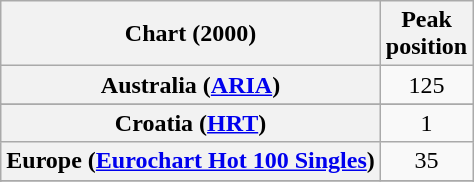<table class="wikitable sortable plainrowheaders" style="text-align:center">
<tr>
<th>Chart (2000)</th>
<th>Peak<br>position</th>
</tr>
<tr>
<th scope="row">Australia (<a href='#'>ARIA</a>)</th>
<td align="center">125</td>
</tr>
<tr>
</tr>
<tr>
</tr>
<tr>
<th scope="row">Croatia (<a href='#'>HRT</a>)</th>
<td>1</td>
</tr>
<tr>
<th scope="row">Europe (<a href='#'>Eurochart Hot 100 Singles</a>)</th>
<td>35</td>
</tr>
<tr>
</tr>
<tr>
</tr>
<tr>
</tr>
<tr>
</tr>
<tr>
</tr>
<tr>
</tr>
<tr>
</tr>
<tr>
</tr>
<tr>
</tr>
<tr>
</tr>
<tr>
</tr>
<tr>
</tr>
<tr>
</tr>
</table>
